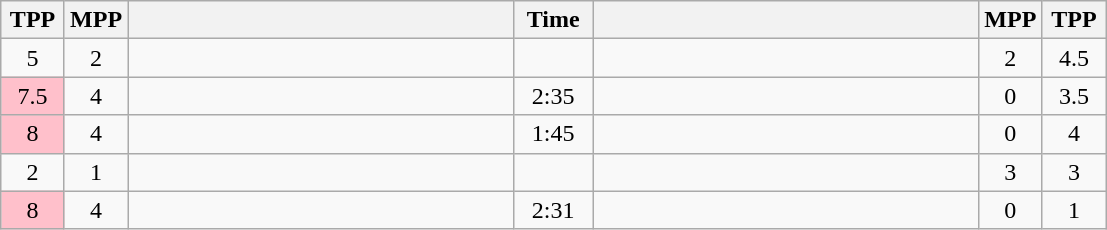<table class="wikitable" style="text-align: center;" |>
<tr>
<th width="35">TPP</th>
<th width="35">MPP</th>
<th width="250"></th>
<th width="45">Time</th>
<th width="250"></th>
<th width="35">MPP</th>
<th width="35">TPP</th>
</tr>
<tr>
<td>5</td>
<td>2</td>
<td style="text-align:left;"></td>
<td></td>
<td style="text-align:left;"></td>
<td>2</td>
<td>4.5</td>
</tr>
<tr>
<td bgcolor=pink>7.5</td>
<td>4</td>
<td style="text-align:left;"></td>
<td>2:35</td>
<td style="text-align:left;"><strong></strong></td>
<td>0</td>
<td>3.5</td>
</tr>
<tr>
<td bgcolor=pink>8</td>
<td>4</td>
<td style="text-align:left;"></td>
<td>1:45</td>
<td style="text-align:left;"><strong></strong></td>
<td>0</td>
<td>4</td>
</tr>
<tr>
<td>2</td>
<td>1</td>
<td style="text-align:left;"><strong></strong></td>
<td></td>
<td style="text-align:left;"></td>
<td>3</td>
<td>3</td>
</tr>
<tr>
<td bgcolor=pink>8</td>
<td>4</td>
<td style="text-align:left;"></td>
<td>2:31</td>
<td style="text-align:left;"><strong></strong></td>
<td>0</td>
<td>1</td>
</tr>
</table>
